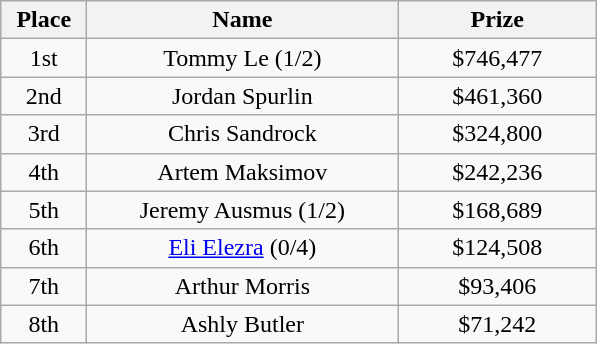<table class="wikitable">
<tr>
<th width="50">Place</th>
<th width="200">Name</th>
<th width="125">Prize</th>
</tr>
<tr>
<td align = "center">1st</td>
<td align = "center">Tommy Le (1/2)</td>
<td align="center">$746,477</td>
</tr>
<tr>
<td align = "center">2nd</td>
<td align = "center">Jordan Spurlin</td>
<td align="center">$461,360</td>
</tr>
<tr>
<td align = "center">3rd</td>
<td align = "center">Chris Sandrock</td>
<td align="center">$324,800</td>
</tr>
<tr>
<td align = "center">4th</td>
<td align = "center">Artem Maksimov</td>
<td align="center">$242,236</td>
</tr>
<tr>
<td align = "center">5th</td>
<td align = "center">Jeremy Ausmus (1/2)</td>
<td align="center">$168,689</td>
</tr>
<tr>
<td align = "center">6th</td>
<td align = "center"><a href='#'>Eli Elezra</a> (0/4)</td>
<td align="center">$124,508</td>
</tr>
<tr>
<td align = "center">7th</td>
<td align = "center">Arthur Morris</td>
<td align="center">$93,406</td>
</tr>
<tr>
<td align = "center">8th</td>
<td align = "center">Ashly Butler</td>
<td align="center">$71,242</td>
</tr>
</table>
